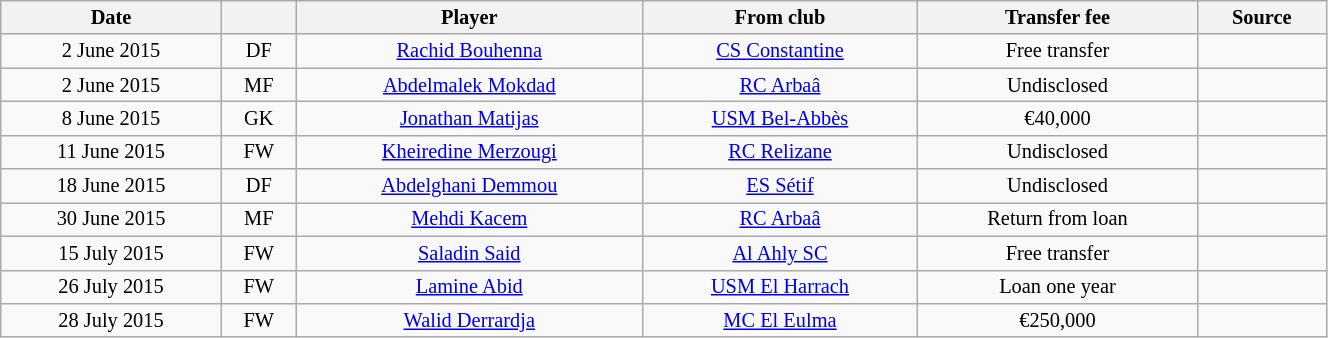<table class="wikitable sortable" style="width:70%; text-align:center; font-size:85%; text-align:centre;">
<tr>
<th>Date</th>
<th></th>
<th>Player</th>
<th>From club</th>
<th>Transfer fee</th>
<th>Source</th>
</tr>
<tr>
<td>2 June 2015</td>
<td>DF</td>
<td> <a href='#'>Rachid Bouhenna</a></td>
<td><a href='#'>CS Constantine</a></td>
<td>Free transfer</td>
<td></td>
</tr>
<tr>
<td>2 June 2015</td>
<td>MF</td>
<td> <a href='#'>Abdelmalek Mokdad</a></td>
<td><a href='#'>RC Arbaâ</a></td>
<td>Undisclosed</td>
<td></td>
</tr>
<tr>
<td>8 June 2015</td>
<td>GK</td>
<td> <a href='#'>Jonathan Matijas</a></td>
<td><a href='#'>USM Bel-Abbès</a></td>
<td>€40,000</td>
<td></td>
</tr>
<tr>
<td>11 June 2015</td>
<td>FW</td>
<td> <a href='#'>Kheiredine Merzougi</a></td>
<td><a href='#'>RC Relizane</a></td>
<td>Undisclosed</td>
<td></td>
</tr>
<tr>
<td>18 June 2015</td>
<td>DF</td>
<td> <a href='#'>Abdelghani Demmou</a></td>
<td><a href='#'>ES Sétif</a></td>
<td>Undisclosed</td>
<td></td>
</tr>
<tr>
<td>30 June 2015</td>
<td>MF</td>
<td> <a href='#'>Mehdi Kacem</a></td>
<td><a href='#'>RC Arbaâ</a></td>
<td>Return from loan</td>
<td></td>
</tr>
<tr>
<td>15 July 2015</td>
<td>FW</td>
<td> <a href='#'>Saladin Said</a></td>
<td> <a href='#'>Al Ahly SC</a></td>
<td>Free transfer</td>
<td></td>
</tr>
<tr>
<td>26 July 2015</td>
<td>FW</td>
<td> <a href='#'>Lamine Abid</a></td>
<td><a href='#'>USM El Harrach</a></td>
<td>Loan one year</td>
<td></td>
</tr>
<tr>
<td>28 July 2015</td>
<td>FW</td>
<td> <a href='#'>Walid Derrardja</a></td>
<td><a href='#'>MC El Eulma</a></td>
<td>€250,000</td>
<td></td>
</tr>
</table>
